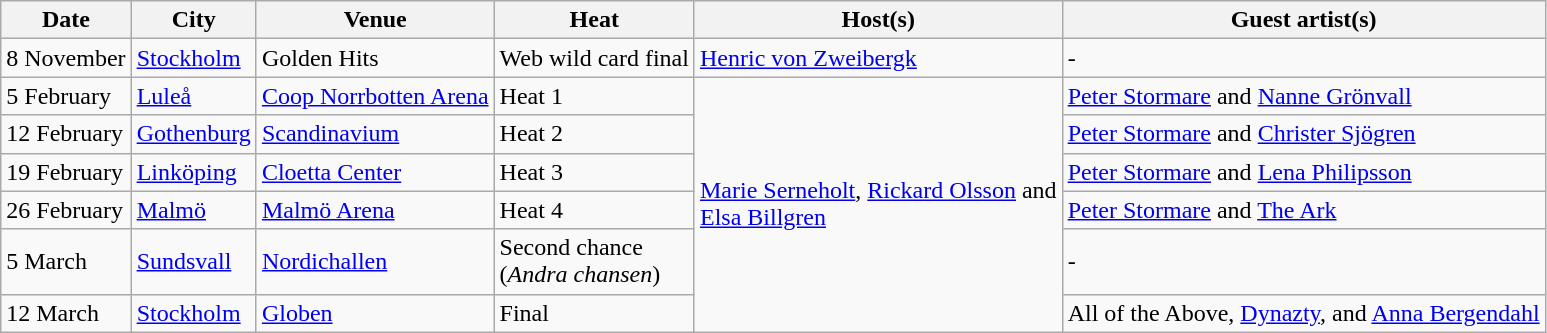<table class="wikitable sortable">
<tr>
<th>Date</th>
<th>City</th>
<th>Venue</th>
<th>Heat</th>
<th>Host(s)</th>
<th>Guest artist(s)</th>
</tr>
<tr>
<td>8 November</td>
<td><a href='#'>Stockholm</a></td>
<td>Golden Hits</td>
<td>Web wild card final</td>
<td><a href='#'>Henric von Zweibergk</a></td>
<td>-</td>
</tr>
<tr>
<td>5 February</td>
<td><a href='#'>Luleå</a></td>
<td><a href='#'>Coop Norrbotten Arena</a></td>
<td>Heat 1</td>
<td rowspan="6"><a href='#'>Marie Serneholt</a>, <a href='#'>Rickard Olsson</a>  and <br> <a href='#'>Elsa Billgren</a></td>
<td><a href='#'>Peter Stormare</a> and <a href='#'>Nanne Grönvall</a></td>
</tr>
<tr>
<td>12 February</td>
<td><a href='#'>Gothenburg</a></td>
<td><a href='#'>Scandinavium</a></td>
<td>Heat 2</td>
<td><a href='#'>Peter Stormare</a> and <a href='#'>Christer Sjögren</a></td>
</tr>
<tr>
<td>19 February</td>
<td><a href='#'>Linköping</a></td>
<td><a href='#'>Cloetta Center</a></td>
<td>Heat 3</td>
<td><a href='#'>Peter Stormare</a> and <a href='#'>Lena Philipsson</a></td>
</tr>
<tr>
<td>26 February</td>
<td><a href='#'>Malmö</a></td>
<td><a href='#'>Malmö Arena</a></td>
<td>Heat 4</td>
<td><a href='#'>Peter Stormare</a> and <a href='#'>The Ark</a></td>
</tr>
<tr>
<td>5 March</td>
<td><a href='#'>Sundsvall</a></td>
<td><a href='#'>Nordichallen</a></td>
<td>Second chance <br> (<em>Andra chansen</em>)</td>
<td>-</td>
</tr>
<tr>
<td>12 March</td>
<td><a href='#'>Stockholm</a></td>
<td><a href='#'>Globen</a></td>
<td>Final</td>
<td>All of the Above, <a href='#'>Dynazty</a>, and <a href='#'>Anna Bergendahl</a></td>
</tr>
</table>
